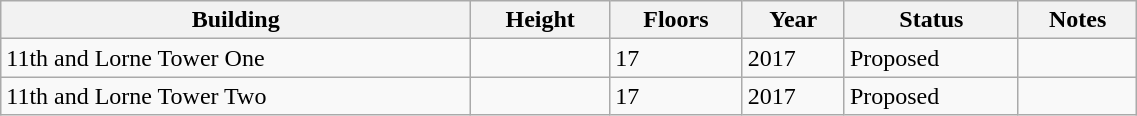<table class="wikitable sortable" style="width:60%;">
<tr>
<th>Building</th>
<th>Height</th>
<th>Floors</th>
<th>Year</th>
<th>Status</th>
<th>Notes</th>
</tr>
<tr>
<td>11th and Lorne Tower One</td>
<td></td>
<td>17</td>
<td>2017</td>
<td>Proposed</td>
<td></td>
</tr>
<tr>
<td>11th and Lorne Tower Two</td>
<td></td>
<td>17</td>
<td>2017</td>
<td>Proposed</td>
<td></td>
</tr>
</table>
